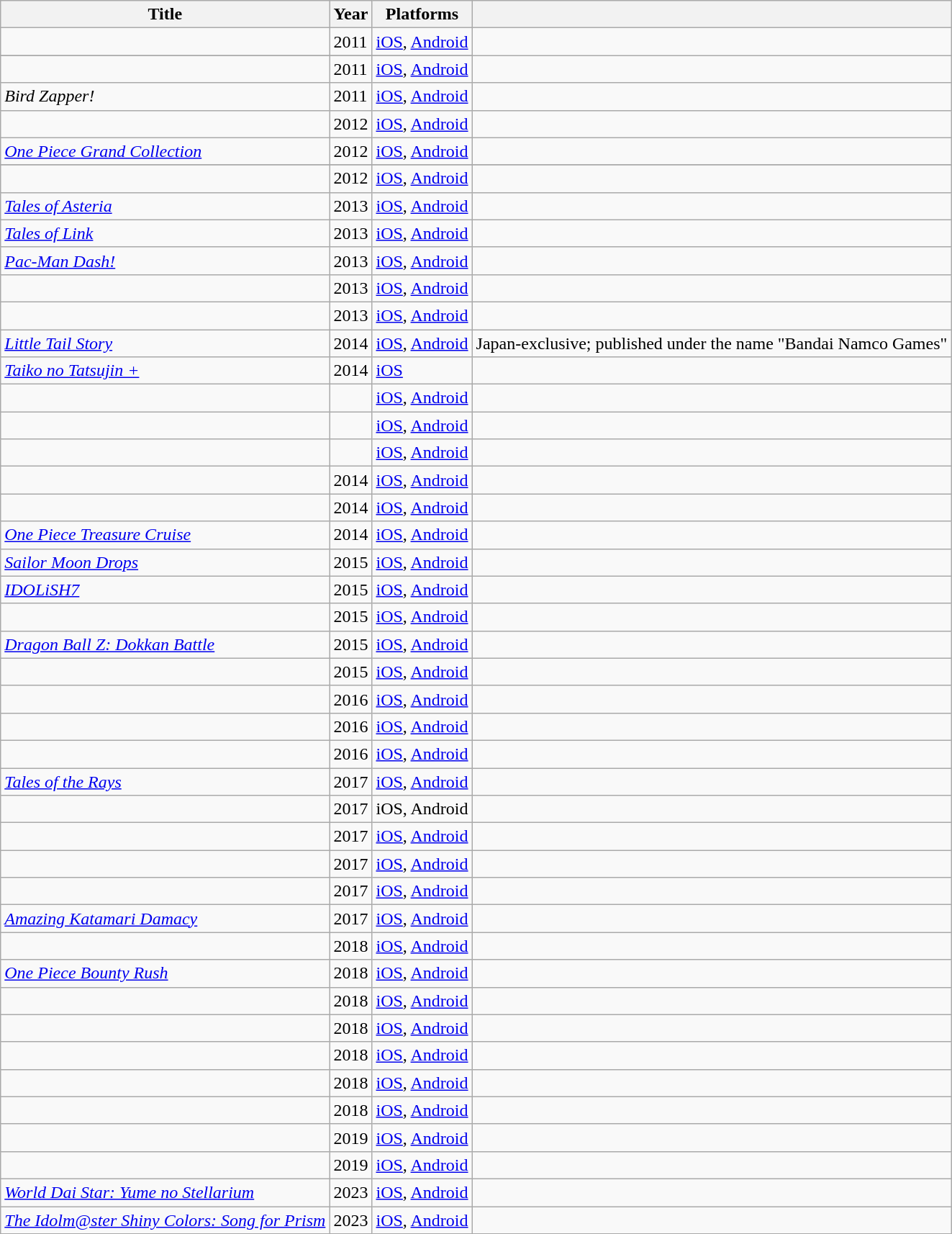<table class="wikitable sortable">
<tr>
<th>Title</th>
<th>Year</th>
<th>Platforms</th>
<th></th>
</tr>
<tr>
<td><em></em></td>
<td>2011</td>
<td><a href='#'>iOS</a>, <a href='#'>Android</a></td>
<td></td>
</tr>
<tr>
</tr>
<tr>
<td><em></em></td>
<td>2011</td>
<td><a href='#'>iOS</a>, <a href='#'>Android</a></td>
</tr>
<tr>
<td><em>Bird Zapper!</em></td>
<td>2011</td>
<td><a href='#'>iOS</a>, <a href='#'>Android</a></td>
<td></td>
</tr>
<tr>
<td><em></em></td>
<td>2012</td>
<td><a href='#'>iOS</a>, <a href='#'>Android</a></td>
<td></td>
</tr>
<tr>
<td><em><a href='#'>One Piece Grand Collection</a></em></td>
<td>2012</td>
<td><a href='#'>iOS</a>, <a href='#'>Android</a></td>
<td></td>
</tr>
<tr>
</tr>
<tr>
<td><em></em></td>
<td>2012</td>
<td><a href='#'>iOS</a>, <a href='#'>Android</a></td>
<td></td>
</tr>
<tr>
<td><em><a href='#'>Tales of Asteria</a></em></td>
<td>2013</td>
<td><a href='#'>iOS</a>, <a href='#'>Android</a></td>
<td></td>
</tr>
<tr>
<td><em><a href='#'>Tales of Link</a></em></td>
<td>2013</td>
<td><a href='#'>iOS</a>, <a href='#'>Android</a></td>
<td></td>
</tr>
<tr>
<td><em><a href='#'>Pac-Man Dash!</a></em></td>
<td>2013</td>
<td><a href='#'>iOS</a>, <a href='#'>Android</a></td>
<td></td>
</tr>
<tr>
<td><em></em></td>
<td>2013</td>
<td><a href='#'>iOS</a>, <a href='#'>Android</a></td>
<td></td>
</tr>
<tr>
<td><em></em></td>
<td>2013</td>
<td><a href='#'>iOS</a>, <a href='#'>Android</a></td>
<td></td>
</tr>
<tr>
<td><em><a href='#'>Little Tail Story</a></em></td>
<td>2014</td>
<td><a href='#'>iOS</a>, <a href='#'>Android</a></td>
<td>Japan-exclusive; published under the name "Bandai Namco Games"</td>
</tr>
<tr>
<td><em><a href='#'>Taiko no Tatsujin +</a></em></td>
<td>2014</td>
<td><a href='#'>iOS</a></td>
<td></td>
</tr>
<tr>
<td><em></em></td>
<td></td>
<td><a href='#'>iOS</a>, <a href='#'>Android</a></td>
<td></td>
</tr>
<tr>
<td><em></em></td>
<td></td>
<td><a href='#'>iOS</a>, <a href='#'>Android</a></td>
<td></td>
</tr>
<tr>
<td><em></em></td>
<td></td>
<td><a href='#'>iOS</a>, <a href='#'>Android</a></td>
<td></td>
</tr>
<tr>
<td><em></em></td>
<td>2014</td>
<td><a href='#'>iOS</a>, <a href='#'>Android</a></td>
<td></td>
</tr>
<tr>
<td><em></em></td>
<td>2014</td>
<td><a href='#'>iOS</a>, <a href='#'>Android</a></td>
<td></td>
</tr>
<tr>
<td><em><a href='#'>One Piece Treasure Cruise</a></em></td>
<td>2014</td>
<td><a href='#'>iOS</a>, <a href='#'>Android</a></td>
<td></td>
</tr>
<tr>
<td><em><a href='#'>Sailor Moon Drops</a></em></td>
<td>2015</td>
<td><a href='#'>iOS</a>, <a href='#'>Android</a></td>
<td></td>
</tr>
<tr>
<td><em><a href='#'>IDOLiSH7</a></em></td>
<td>2015</td>
<td><a href='#'>iOS</a>, <a href='#'>Android</a></td>
<td></td>
</tr>
<tr>
<td><em></em></td>
<td>2015</td>
<td><a href='#'>iOS</a>, <a href='#'>Android</a></td>
<td></td>
</tr>
<tr>
<td><em><a href='#'>Dragon Ball Z: Dokkan Battle</a></em></td>
<td>2015</td>
<td><a href='#'>iOS</a>, <a href='#'>Android</a></td>
<td></td>
</tr>
<tr>
<td><em></em></td>
<td>2015</td>
<td><a href='#'>iOS</a>, <a href='#'>Android</a></td>
<td></td>
</tr>
<tr>
<td><em></em></td>
<td>2016</td>
<td><a href='#'>iOS</a>, <a href='#'>Android</a></td>
<td></td>
</tr>
<tr>
<td><em></em></td>
<td>2016</td>
<td><a href='#'>iOS</a>, <a href='#'>Android</a></td>
<td></td>
</tr>
<tr>
<td><em></em></td>
<td>2016</td>
<td><a href='#'>iOS</a>, <a href='#'>Android</a></td>
<td></td>
</tr>
<tr>
<td><em><a href='#'>Tales of the Rays</a></em></td>
<td>2017</td>
<td><a href='#'>iOS</a>, <a href='#'>Android</a></td>
<td></td>
</tr>
<tr>
<td><em></em></td>
<td>2017</td>
<td>iOS, Android</td>
<td></td>
</tr>
<tr>
<td><em></em></td>
<td>2017</td>
<td><a href='#'>iOS</a>, <a href='#'>Android</a></td>
<td></td>
</tr>
<tr>
<td><em></em></td>
<td>2017</td>
<td><a href='#'>iOS</a>, <a href='#'>Android</a></td>
<td></td>
</tr>
<tr>
<td><em></em></td>
<td>2017</td>
<td><a href='#'>iOS</a>, <a href='#'>Android</a></td>
<td></td>
</tr>
<tr>
<td><em><a href='#'>Amazing Katamari Damacy</a></em></td>
<td>2017</td>
<td><a href='#'>iOS</a>, <a href='#'>Android</a></td>
<td></td>
</tr>
<tr>
<td><em></em></td>
<td>2018</td>
<td><a href='#'>iOS</a>, <a href='#'>Android</a></td>
<td></td>
</tr>
<tr>
<td><em><a href='#'>One Piece Bounty Rush</a></em></td>
<td>2018</td>
<td><a href='#'>iOS</a>, <a href='#'>Android</a></td>
<td></td>
</tr>
<tr>
<td><em></em></td>
<td>2018</td>
<td><a href='#'>iOS</a>, <a href='#'>Android</a></td>
<td></td>
</tr>
<tr>
<td><em></em></td>
<td>2018</td>
<td><a href='#'>iOS</a>, <a href='#'>Android</a></td>
<td></td>
</tr>
<tr>
<td><em></em></td>
<td>2018</td>
<td><a href='#'>iOS</a>, <a href='#'>Android</a></td>
<td></td>
</tr>
<tr>
<td><em></em></td>
<td>2018</td>
<td><a href='#'>iOS</a>, <a href='#'>Android</a></td>
<td></td>
</tr>
<tr>
<td><em></em></td>
<td>2018</td>
<td><a href='#'>iOS</a>, <a href='#'>Android</a></td>
<td></td>
</tr>
<tr>
<td><em></em></td>
<td>2019</td>
<td><a href='#'>iOS</a>, <a href='#'>Android</a></td>
<td></td>
</tr>
<tr>
<td><em></em></td>
<td>2019</td>
<td><a href='#'>iOS</a>, <a href='#'>Android</a></td>
<td></td>
</tr>
<tr>
<td><em><a href='#'>World Dai Star: Yume no Stellarium</a></em></td>
<td>2023</td>
<td><a href='#'>iOS</a>, <a href='#'>Android</a></td>
<td></td>
</tr>
<tr>
<td><em><a href='#'>The Idolm@ster Shiny Colors: Song for Prism</a></em></td>
<td>2023</td>
<td><a href='#'>iOS</a>, <a href='#'>Android</a></td>
<td></td>
</tr>
</table>
